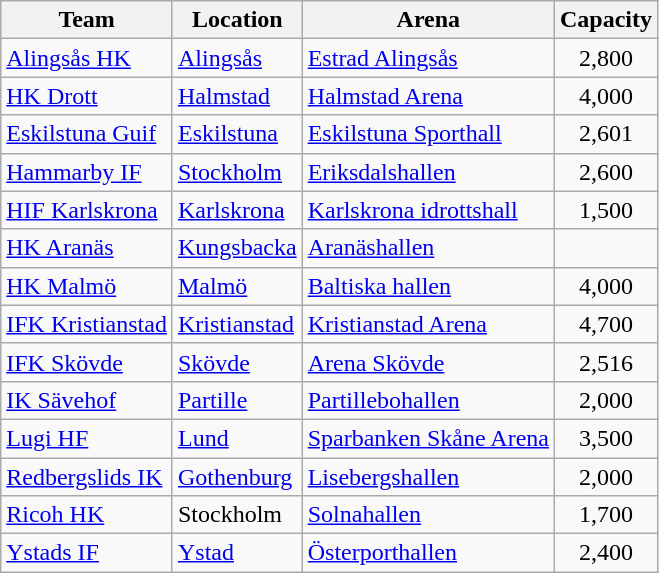<table class="wikitable sortable" style="text-align: left;">
<tr>
<th>Team</th>
<th>Location</th>
<th>Arena</th>
<th>Capacity</th>
</tr>
<tr>
<td><a href='#'>Alingsås HK</a></td>
<td><a href='#'>Alingsås</a></td>
<td><a href='#'>Estrad Alingsås</a></td>
<td align="center">2,800</td>
</tr>
<tr>
<td><a href='#'>HK Drott</a></td>
<td><a href='#'>Halmstad</a></td>
<td><a href='#'>Halmstad Arena</a></td>
<td align="center">4,000</td>
</tr>
<tr>
<td><a href='#'>Eskilstuna Guif</a></td>
<td><a href='#'>Eskilstuna</a></td>
<td><a href='#'>Eskilstuna Sporthall</a></td>
<td align="center">2,601</td>
</tr>
<tr>
<td><a href='#'>Hammarby IF</a></td>
<td><a href='#'>Stockholm</a></td>
<td><a href='#'>Eriksdalshallen</a></td>
<td align="center">2,600</td>
</tr>
<tr>
<td><a href='#'>HIF Karlskrona</a></td>
<td><a href='#'>Karlskrona</a></td>
<td><a href='#'>Karlskrona idrottshall</a></td>
<td align="center">1,500</td>
</tr>
<tr>
<td><a href='#'>HK Aranäs</a></td>
<td><a href='#'>Kungsbacka</a></td>
<td><a href='#'>Aranäshallen</a></td>
<td align="center"></td>
</tr>
<tr>
<td><a href='#'>HK Malmö</a></td>
<td><a href='#'>Malmö</a></td>
<td><a href='#'>Baltiska hallen</a></td>
<td align="center">4,000</td>
</tr>
<tr>
<td><a href='#'>IFK Kristianstad</a></td>
<td><a href='#'>Kristianstad</a></td>
<td><a href='#'>Kristianstad Arena</a></td>
<td align="center">4,700</td>
</tr>
<tr>
<td><a href='#'>IFK Skövde</a></td>
<td><a href='#'>Skövde</a></td>
<td><a href='#'>Arena Skövde</a></td>
<td align="center">2,516</td>
</tr>
<tr>
<td><a href='#'>IK Sävehof</a></td>
<td><a href='#'>Partille</a></td>
<td><a href='#'>Partillebohallen</a></td>
<td align="center">2,000</td>
</tr>
<tr>
<td><a href='#'>Lugi HF</a></td>
<td><a href='#'>Lund</a></td>
<td><a href='#'>Sparbanken Skåne Arena</a></td>
<td align="center">3,500</td>
</tr>
<tr>
<td><a href='#'>Redbergslids IK</a></td>
<td><a href='#'>Gothenburg</a></td>
<td><a href='#'>Lisebergshallen</a></td>
<td align="center">2,000</td>
</tr>
<tr>
<td><a href='#'>Ricoh HK</a></td>
<td>Stockholm</td>
<td><a href='#'>Solnahallen</a></td>
<td align="center">1,700</td>
</tr>
<tr>
<td><a href='#'>Ystads IF</a></td>
<td><a href='#'>Ystad</a></td>
<td><a href='#'>Österporthallen</a></td>
<td align="center">2,400</td>
</tr>
</table>
